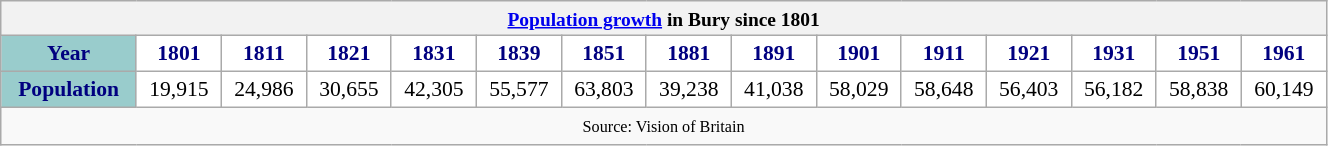<table class="wikitable" style="font-size:90%; width:70%; border:0; text-align:center; line-height:120%;">
<tr>
<th colspan="15" style="text-align:center;font-size:90%;"><a href='#'>Population growth</a> in Bury since 1801</th>
</tr>
<tr>
<th style="background:#9cc; color:navy; height:17px;">Year</th>
<th style="background:#fff; color:navy;">1801</th>
<th style="background:#fff; color:navy;">1811</th>
<th style="background:#fff; color:navy;">1821</th>
<th style="background:#fff; color:navy;">1831</th>
<th style="background:#fff; color:navy;">1839</th>
<th style="background:#fff; color:navy;">1851</th>
<th style="background:#fff; color:navy;">1881</th>
<th style="background:#fff; color:navy;">1891</th>
<th style="background:#fff; color:navy;">1901</th>
<th style="background:#fff; color:navy;">1911</th>
<th style="background:#fff; color:navy;">1921</th>
<th style="background:#fff; color:navy;">1931</th>
<th style="background:#fff; color:navy;">1951</th>
<th style="background:#fff; color:navy;">1961</th>
</tr>
<tr style="text-align:center;">
<th style="background:#9cc; color:navy; height:17px;">Population</th>
<td style="background:#fff; color:black;">19,915</td>
<td style="background:#fff; color:black;">24,986</td>
<td style="background:#fff; color:black;">30,655</td>
<td style="background:#fff; color:black;">42,305</td>
<td style="background:#fff; color:black;">55,577</td>
<td style="background:#fff; color:black;">63,803</td>
<td style="background:#fff; color:black;">39,238</td>
<td style="background:#fff; color:black;">41,038</td>
<td style="background:#fff; color:black;">58,029</td>
<td style="background:#fff; color:black;">58,648</td>
<td style="background:#fff; color:black;">56,403</td>
<td style="background:#fff; color:black;">56,182</td>
<td style="background:#fff; color:black;">58,838</td>
<td style="background:#fff; color:black;">60,149</td>
</tr>
<tr>
<td colspan="15" style="text-align:center;font-size:90%;"><small>Source: Vision of Britain</small></td>
</tr>
</table>
